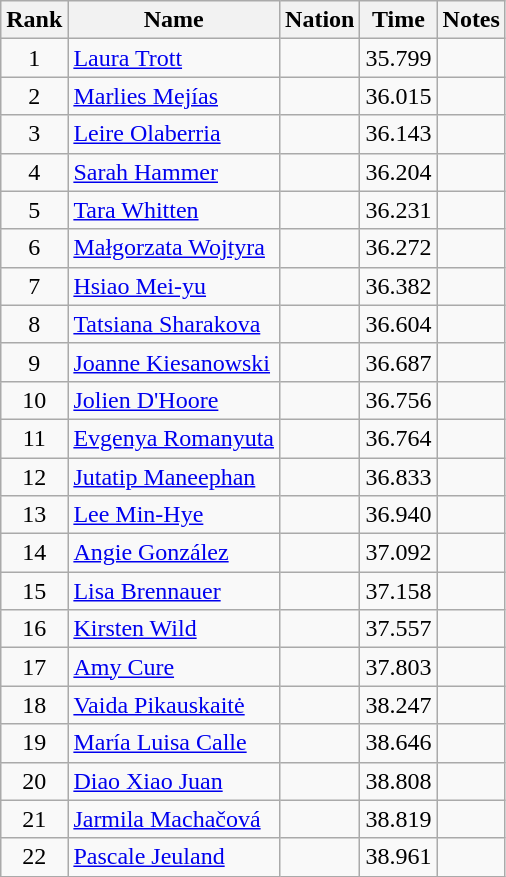<table class="wikitable sortable" style="text-align:center">
<tr>
<th>Rank</th>
<th>Name</th>
<th>Nation</th>
<th>Time</th>
<th>Notes</th>
</tr>
<tr>
<td>1</td>
<td align=left><a href='#'>Laura Trott</a></td>
<td align=left></td>
<td>35.799</td>
<td></td>
</tr>
<tr>
<td>2</td>
<td align=left><a href='#'>Marlies Mejías</a></td>
<td align=left></td>
<td>36.015</td>
<td></td>
</tr>
<tr>
<td>3</td>
<td align=left><a href='#'>Leire Olaberria</a></td>
<td align=left></td>
<td>36.143</td>
<td></td>
</tr>
<tr>
<td>4</td>
<td align=left><a href='#'>Sarah Hammer</a></td>
<td align=left></td>
<td>36.204</td>
<td></td>
</tr>
<tr>
<td>5</td>
<td align=left><a href='#'>Tara Whitten</a></td>
<td align=left></td>
<td>36.231</td>
<td></td>
</tr>
<tr>
<td>6</td>
<td align=left><a href='#'>Małgorzata Wojtyra</a></td>
<td align=left></td>
<td>36.272</td>
<td></td>
</tr>
<tr>
<td>7</td>
<td align=left><a href='#'>Hsiao Mei-yu</a></td>
<td align=left></td>
<td>36.382</td>
<td></td>
</tr>
<tr>
<td>8</td>
<td align=left><a href='#'>Tatsiana Sharakova</a></td>
<td align=left></td>
<td>36.604</td>
<td></td>
</tr>
<tr>
<td>9</td>
<td align=left><a href='#'>Joanne Kiesanowski</a></td>
<td align=left></td>
<td>36.687</td>
<td></td>
</tr>
<tr>
<td>10</td>
<td align=left><a href='#'>Jolien D'Hoore</a></td>
<td align=left></td>
<td>36.756</td>
<td></td>
</tr>
<tr>
<td>11</td>
<td align=left><a href='#'>Evgenya Romanyuta</a></td>
<td align=left></td>
<td>36.764</td>
<td></td>
</tr>
<tr>
<td>12</td>
<td align=left><a href='#'>Jutatip Maneephan</a></td>
<td align=left></td>
<td>36.833</td>
<td></td>
</tr>
<tr>
<td>13</td>
<td align=left><a href='#'>Lee Min-Hye</a></td>
<td align=left></td>
<td>36.940</td>
<td></td>
</tr>
<tr>
<td>14</td>
<td align=left><a href='#'>Angie González</a></td>
<td align=left></td>
<td>37.092</td>
<td></td>
</tr>
<tr>
<td>15</td>
<td align=left><a href='#'>Lisa Brennauer</a></td>
<td align=left></td>
<td>37.158</td>
<td></td>
</tr>
<tr>
<td>16</td>
<td align=left><a href='#'>Kirsten Wild</a></td>
<td align=left></td>
<td>37.557</td>
<td></td>
</tr>
<tr>
<td>17</td>
<td align=left><a href='#'>Amy Cure</a></td>
<td align=left></td>
<td>37.803</td>
<td></td>
</tr>
<tr>
<td>18</td>
<td align=left><a href='#'>Vaida Pikauskaitė</a></td>
<td align=left></td>
<td>38.247</td>
<td></td>
</tr>
<tr>
<td>19</td>
<td align=left><a href='#'>María Luisa Calle</a></td>
<td align=left></td>
<td>38.646</td>
<td></td>
</tr>
<tr>
<td>20</td>
<td align=left><a href='#'>Diao Xiao Juan</a></td>
<td align=left></td>
<td>38.808</td>
<td></td>
</tr>
<tr>
<td>21</td>
<td align=left><a href='#'>Jarmila Machačová</a></td>
<td align=left></td>
<td>38.819</td>
<td></td>
</tr>
<tr>
<td>22</td>
<td align=left><a href='#'>Pascale Jeuland</a></td>
<td align=left></td>
<td>38.961</td>
<td></td>
</tr>
</table>
